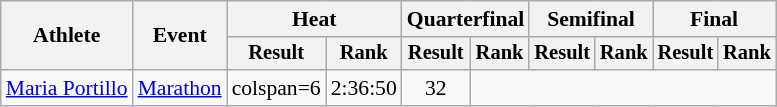<table class=wikitable style=font-size:90%;text-align:center>
<tr>
<th rowspan=2>Athlete</th>
<th rowspan=2>Event</th>
<th colspan=2>Heat</th>
<th colspan=2>Quarterfinal</th>
<th colspan=2>Semifinal</th>
<th colspan=2>Final</th>
</tr>
<tr style=font-size:95%>
<th>Result</th>
<th>Rank</th>
<th>Result</th>
<th>Rank</th>
<th>Result</th>
<th>Rank</th>
<th>Result</th>
<th>Rank</th>
</tr>
<tr>
<td align=left><a href='#'>Maria Portillo</a></td>
<td align=left><a href='#'>Marathon</a></td>
<td>colspan=6 </td>
<td>2:36:50</td>
<td>32</td>
</tr>
</table>
